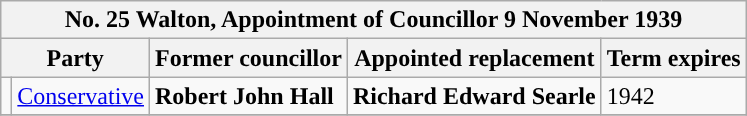<table class="wikitable">
<tr>
<th colspan="5"><strong>No. 25 Walton, Appointment of Councillor 9 November 1939</strong></th>
</tr>
<tr>
<th colspan="2">Party</th>
<th>Former councillor</th>
<th>Appointed replacement</th>
<th>Term expires</th>
</tr>
<tr>
<td style="background-color:"></td>
<td><a href='#'>Conservative</a></td>
<td><strong>Robert John Hall</strong></td>
<td><strong>Richard Edward Searle</strong></td>
<td>1942</td>
</tr>
<tr>
</tr>
</table>
